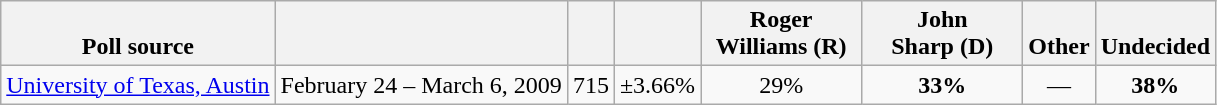<table class="wikitable" style="text-align:center">
<tr valign=bottom>
<th>Poll source</th>
<th></th>
<th></th>
<th></th>
<th style="width:100px;">Roger<br>Williams (R)</th>
<th style="width:100px;">John<br>Sharp (D)</th>
<th>Other</th>
<th>Undecided</th>
</tr>
<tr>
<td align=left><a href='#'>University of Texas, Austin</a></td>
<td>February 24 – March 6, 2009</td>
<td>715</td>
<td>±3.66%</td>
<td>29%</td>
<td><strong>33%</strong></td>
<td>—</td>
<td><strong>38%</strong></td>
</tr>
</table>
